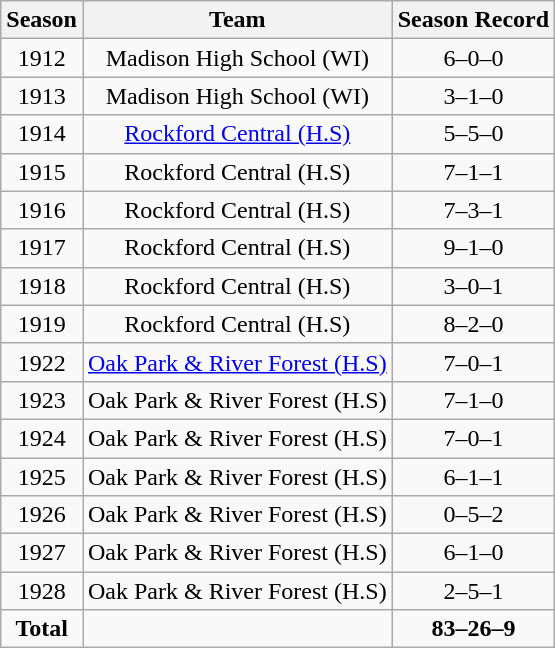<table class="wikitable">
<tr>
<th>Season</th>
<th>Team</th>
<th>Season Record</th>
</tr>
<tr align="center" bgcolor="">
<td>1912</td>
<td>Madison High School (WI)</td>
<td>6–0–0</td>
</tr>
<tr align="center" bgcolor="">
<td>1913</td>
<td>Madison High School (WI)</td>
<td>3–1–0</td>
</tr>
<tr align="center" bgcolor="">
<td>1914</td>
<td><a href='#'>Rockford Central (H.S)</a></td>
<td>5–5–0</td>
</tr>
<tr align="center" bgcolor="">
<td>1915</td>
<td>Rockford Central (H.S)</td>
<td>7–1–1</td>
</tr>
<tr align="center" bgcolor="">
<td>1916</td>
<td>Rockford Central (H.S)</td>
<td>7–3–1</td>
</tr>
<tr align="center" bgcolor="">
<td>1917</td>
<td>Rockford Central (H.S)</td>
<td>9–1–0</td>
</tr>
<tr align="center" bgcolor="">
<td>1918</td>
<td>Rockford Central (H.S)</td>
<td>3–0–1</td>
</tr>
<tr align="center" bgcolor="">
<td>1919</td>
<td>Rockford Central (H.S)</td>
<td>8–2–0</td>
</tr>
<tr align="center" bgcolor="">
<td>1922</td>
<td><a href='#'>Oak Park & River Forest (H.S)</a></td>
<td>7–0–1</td>
</tr>
<tr align="center" bgcolor="">
<td>1923</td>
<td>Oak Park & River Forest (H.S)</td>
<td>7–1–0</td>
</tr>
<tr align="center" bgcolor="">
<td>1924</td>
<td>Oak Park & River Forest (H.S)</td>
<td>7–0–1</td>
</tr>
<tr align="center" bgcolor="">
<td>1925</td>
<td>Oak Park & River Forest (H.S)</td>
<td>6–1–1</td>
</tr>
<tr align="center" bgcolor="">
<td>1926</td>
<td>Oak Park & River Forest (H.S)</td>
<td>0–5–2</td>
</tr>
<tr align="center" bgcolor="">
<td>1927</td>
<td>Oak Park & River Forest (H.S)</td>
<td>6–1–0</td>
</tr>
<tr align="center" bgcolor="">
<td>1928</td>
<td>Oak Park & River Forest (H.S)</td>
<td>2–5–1</td>
</tr>
<tr align="center" bgcolor=""|- bgcolor="#CCCCCC">
<td><strong>Total</strong></td>
<td></td>
<td><strong>83–26–9</strong></td>
</tr>
</table>
